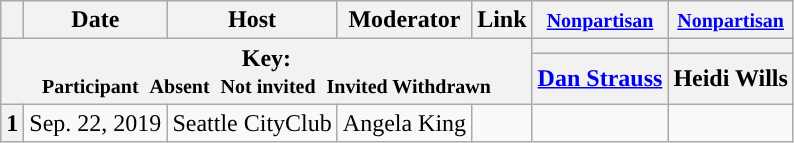<table class="wikitable" style="text-align:center;">
<tr>
<th scope="col"></th>
<th scope="col">Date</th>
<th scope="col">Host</th>
<th scope="col">Moderator</th>
<th scope="col">Link</th>
<th scope="col"><small><a href='#'>Nonpartisan</a></small></th>
<th scope="col"><small><a href='#'>Nonpartisan</a></small></th>
</tr>
<tr>
<th colspan="5" rowspan="2">Key:<br> <small>Participant </small>  <small>Absent </small>  <small>Not invited </small>  <small>Invited  Withdrawn</small></th>
<th scope="col" style="background:"></th>
<th scope="col" style="background:"></th>
</tr>
<tr>
<th scope="col"><a href='#'>Dan Strauss</a></th>
<th scope="col">Heidi Wills</th>
</tr>
<tr>
<th>1</th>
<td style="white-space:nowrap;">Sep. 22, 2019</td>
<td style="white-space:nowrap;">Seattle CityClub</td>
<td style="white-space:nowrap;">Angela King</td>
<td style="white-space:nowrap;"></td>
<td></td>
<td></td>
</tr>
</table>
